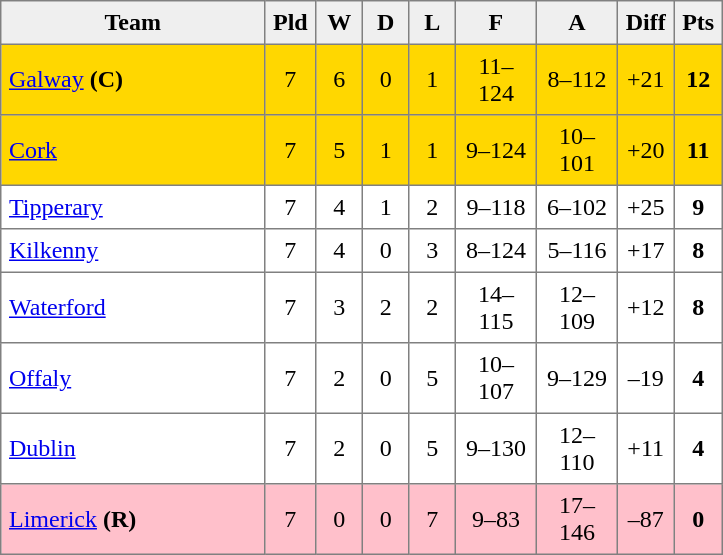<table style=border-collapse:collapse border=1 cellspacing=0 cellpadding=5>
<tr align=center bgcolor=#efefef>
<th width=165>Team</th>
<th width=20>Pld</th>
<th width=20>W</th>
<th width=20>D</th>
<th width=20>L</th>
<th width=43>F</th>
<th width=43>A</th>
<th width=20>Diff</th>
<th width=20>Pts</th>
</tr>
<tr align=center style="background:gold">
<td style="text-align:left;"><a href='#'>Galway</a> <strong>(C)</strong></td>
<td>7</td>
<td>6</td>
<td>0</td>
<td>1</td>
<td>11–124</td>
<td>8–112</td>
<td>+21</td>
<td><strong>12</strong></td>
</tr>
<tr align=center style="background:gold">
<td style="text-align:left;"><a href='#'>Cork</a></td>
<td>7</td>
<td>5</td>
<td>1</td>
<td>1</td>
<td>9–124</td>
<td>10–101</td>
<td>+20</td>
<td><strong>11</strong></td>
</tr>
<tr align=center style="background:#FFFFFF;">
<td style="text-align:left;"><a href='#'>Tipperary</a></td>
<td>7</td>
<td>4</td>
<td>1</td>
<td>2</td>
<td>9–118</td>
<td>6–102</td>
<td>+25</td>
<td><strong>9</strong></td>
</tr>
<tr align=center style="background:#FFFFFF;">
<td style="text-align:left;"><a href='#'>Kilkenny</a></td>
<td>7</td>
<td>4</td>
<td>0</td>
<td>3</td>
<td>8–124</td>
<td>5–116</td>
<td>+17</td>
<td><strong>8</strong></td>
</tr>
<tr align=center style="background:#FFFFFF;">
<td style="text-align:left;"><a href='#'>Waterford</a></td>
<td>7</td>
<td>3</td>
<td>2</td>
<td>2</td>
<td>14–115</td>
<td>12–109</td>
<td>+12</td>
<td><strong>8</strong></td>
</tr>
<tr align=center style="background:#FFFFFF;">
<td style="text-align:left;"><a href='#'>Offaly</a></td>
<td>7</td>
<td>2</td>
<td>0</td>
<td>5</td>
<td>10–107</td>
<td>9–129</td>
<td>–19</td>
<td><strong>4</strong></td>
</tr>
<tr align=center style="background:#FFFFFF;">
<td style="text-align:left;"><a href='#'>Dublin</a></td>
<td>7</td>
<td>2</td>
<td>0</td>
<td>5</td>
<td>9–130</td>
<td>12–110</td>
<td>+11</td>
<td><strong>4</strong></td>
</tr>
<tr align=center style="background:#FFC0CB;">
<td style="text-align:left;"><a href='#'>Limerick</a> <strong>(R)</strong></td>
<td>7</td>
<td>0</td>
<td>0</td>
<td>7</td>
<td>9–83</td>
<td>17–146</td>
<td>–87</td>
<td><strong>0</strong></td>
</tr>
</table>
